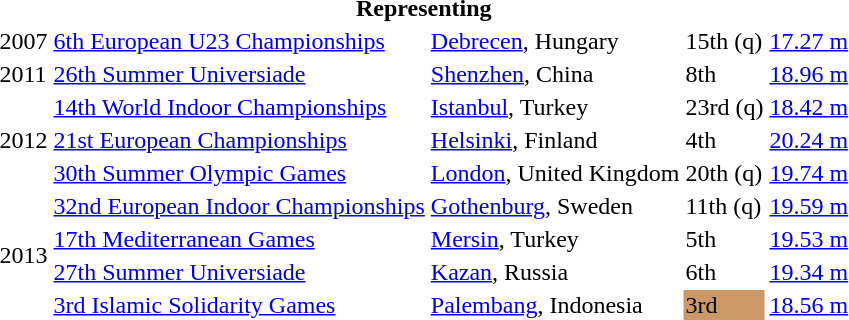<table>
<tr>
<th colspan="6">Representing </th>
</tr>
<tr>
<td>2007</td>
<td><a href='#'>6th European U23 Championships</a></td>
<td><a href='#'>Debrecen</a>, Hungary</td>
<td>15th (q)</td>
<td><a href='#'>17.27 m</a></td>
</tr>
<tr>
<td>2011</td>
<td><a href='#'>26th Summer Universiade</a></td>
<td><a href='#'>Shenzhen</a>, China</td>
<td>8th</td>
<td><a href='#'>18.96 m</a></td>
</tr>
<tr>
<td rowspan=3>2012</td>
<td><a href='#'>14th World Indoor Championships</a></td>
<td><a href='#'>Istanbul</a>, Turkey</td>
<td>23rd (q)</td>
<td><a href='#'>18.42 m</a></td>
</tr>
<tr>
<td><a href='#'>21st European Championships</a></td>
<td><a href='#'>Helsinki</a>, Finland</td>
<td>4th</td>
<td><a href='#'>20.24 m</a></td>
</tr>
<tr>
<td><a href='#'>30th Summer Olympic Games</a></td>
<td><a href='#'>London</a>, United Kingdom</td>
<td>20th (q)</td>
<td><a href='#'>19.74 m</a></td>
</tr>
<tr>
<td rowspan=4>2013</td>
<td><a href='#'>32nd European Indoor Championships</a></td>
<td><a href='#'>Gothenburg</a>, Sweden</td>
<td>11th (q)</td>
<td><a href='#'>19.59 m</a></td>
</tr>
<tr>
<td><a href='#'>17th Mediterranean Games</a></td>
<td><a href='#'>Mersin</a>, Turkey</td>
<td>5th</td>
<td><a href='#'>19.53 m</a></td>
</tr>
<tr>
<td><a href='#'>27th Summer Universiade</a></td>
<td><a href='#'>Kazan</a>, Russia</td>
<td>6th</td>
<td><a href='#'>19.34 m</a></td>
</tr>
<tr>
<td><a href='#'>3rd Islamic Solidarity Games</a></td>
<td><a href='#'>Palembang</a>, Indonesia</td>
<td bgcolor=cc9966>3rd</td>
<td><a href='#'>18.56 m</a></td>
</tr>
</table>
